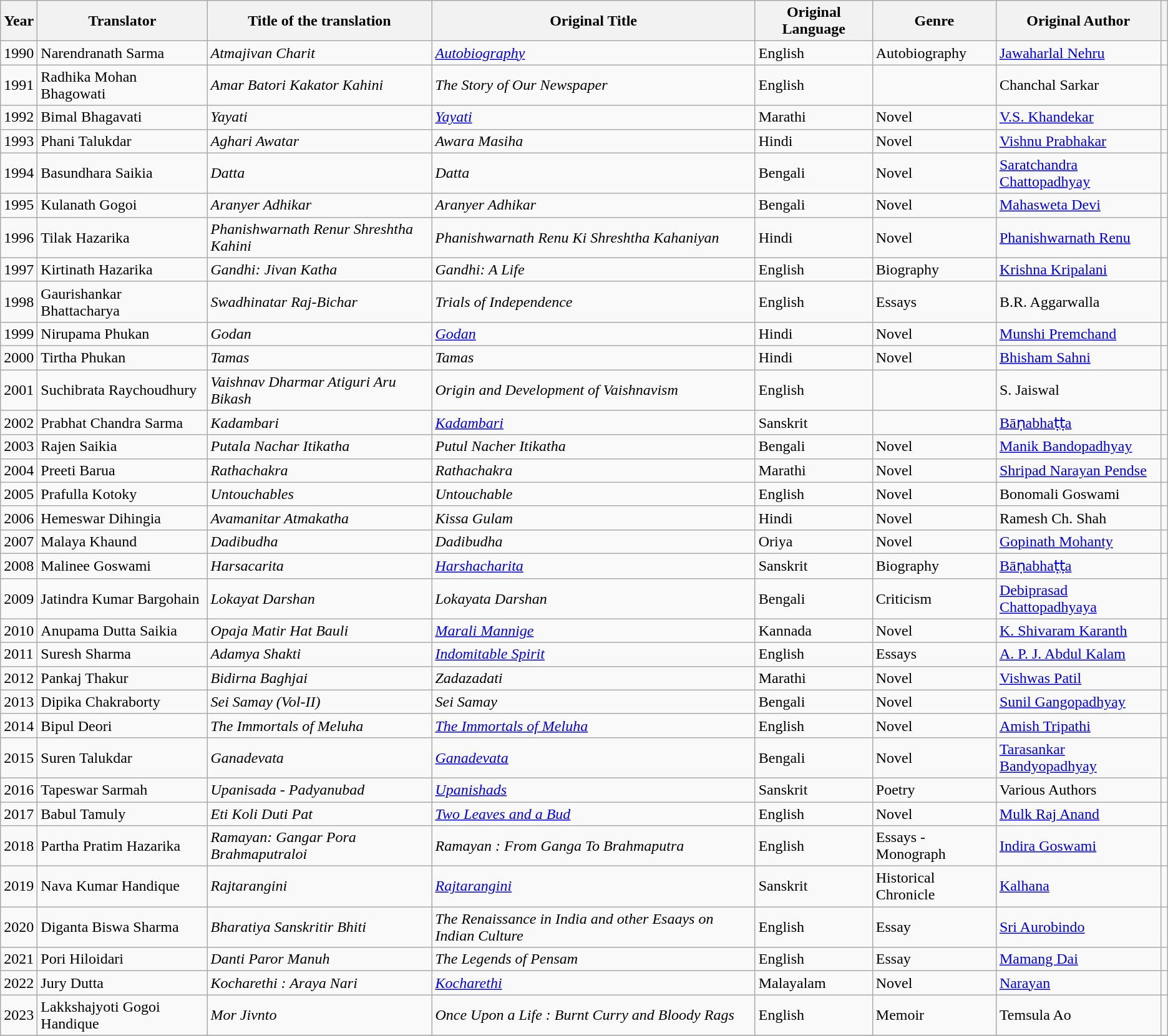<table class="wikitable sortable">
<tr>
<th>Year</th>
<th>Translator</th>
<th>Title of the translation</th>
<th>Original Title</th>
<th>Original Language</th>
<th>Genre</th>
<th>Original Author</th>
<th class=unsortable></th>
</tr>
<tr>
<td>1990</td>
<td>Narendranath Sarma</td>
<td><em>Atmajivan Charit</em></td>
<td><em><a href='#'>Autobiography</a></em></td>
<td>English</td>
<td>Autobiography</td>
<td><a href='#'>Jawaharlal Nehru</a></td>
<td></td>
</tr>
<tr>
<td>1991</td>
<td>Radhika Mohan Bhagowati</td>
<td><em>Amar Batori Kakator Kahini</em></td>
<td><em>The Story of Our Newspaper</em></td>
<td>English</td>
<td></td>
<td>Chanchal Sarkar</td>
<td></td>
</tr>
<tr>
<td>1992</td>
<td>Bimal Bhagavati</td>
<td><em>Yayati</em></td>
<td><em><a href='#'>Yayati</a></em></td>
<td>Marathi</td>
<td>Novel</td>
<td><a href='#'>V.S. Khandekar</a></td>
<td></td>
</tr>
<tr>
<td>1993</td>
<td>Phani Talukdar</td>
<td><em>Aghari Awatar</em></td>
<td><em>Awara Masiha</em></td>
<td>Hindi</td>
<td>Novel</td>
<td><a href='#'>Vishnu Prabhakar</a></td>
<td></td>
</tr>
<tr>
<td>1994</td>
<td>Basundhara Saikia</td>
<td><em>Datta</em></td>
<td><em>Datta</em></td>
<td>Bengali</td>
<td>Novel</td>
<td><a href='#'>Saratchandra Chattopadhyay</a></td>
<td></td>
</tr>
<tr>
<td>1995</td>
<td>Kulanath Gogoi</td>
<td><em>Aranyer Adhikar</em></td>
<td><em>Aranyer Adhikar</em></td>
<td>Bengali</td>
<td>Novel</td>
<td><a href='#'>Mahasweta Devi</a></td>
<td></td>
</tr>
<tr>
<td>1996</td>
<td>Tilak Hazarika</td>
<td><em>Phanishwarnath Renur Shreshtha Kahini</em></td>
<td><em>Phanishwarnath Renu Ki Shreshtha Kahaniyan</em></td>
<td>Hindi</td>
<td>Novel</td>
<td><a href='#'>Phanishwarnath Renu</a></td>
<td></td>
</tr>
<tr>
<td>1997</td>
<td>Kirtinath Hazarika</td>
<td><em>Gandhi: Jivan Katha</em></td>
<td><em>Gandhi: A Life</em></td>
<td>English</td>
<td>Biography</td>
<td><a href='#'>Krishna Kripalani</a></td>
<td></td>
</tr>
<tr>
<td>1998</td>
<td>Gaurishankar Bhattacharya</td>
<td><em>Swadhinatar Raj-Bichar</em></td>
<td><em>Trials of Independence</em></td>
<td>English</td>
<td>Essays</td>
<td>B.R. Aggarwalla</td>
<td></td>
</tr>
<tr>
<td>1999</td>
<td>Nirupama Phukan</td>
<td><em>Godan</em></td>
<td><em><a href='#'>Godan</a></em></td>
<td>Hindi</td>
<td>Novel</td>
<td><a href='#'>Munshi Premchand</a></td>
<td></td>
</tr>
<tr>
<td>2000</td>
<td>Tirtha Phukan</td>
<td><em>Tamas</em></td>
<td><em>Tamas</em></td>
<td>Hindi</td>
<td>Novel</td>
<td><a href='#'>Bhisham Sahni</a></td>
<td></td>
</tr>
<tr>
<td>2001</td>
<td>Suchibrata Raychoudhury</td>
<td><em>Vaishnav Dharmar Atiguri Aru Bikash</em></td>
<td><em>Origin and Development of Vaishnavism</em></td>
<td>English</td>
<td></td>
<td>S. Jaiswal</td>
<td></td>
</tr>
<tr>
<td>2002</td>
<td>Prabhat Chandra Sarma</td>
<td><em>Kadambari</em></td>
<td><em><a href='#'>Kadambari</a></em></td>
<td>Sanskrit</td>
<td></td>
<td><a href='#'>Bāṇabhaṭṭa</a></td>
<td></td>
</tr>
<tr>
<td>2003</td>
<td>Rajen Saikia</td>
<td><em>Putala Nachar Itikatha</em></td>
<td><em>Putul Nacher Itikatha</em></td>
<td>Bengali</td>
<td>Novel</td>
<td><a href='#'>Manik Bandopadhyay</a></td>
<td></td>
</tr>
<tr>
<td>2004</td>
<td>Preeti Barua</td>
<td><em>Rathachakra</em></td>
<td><em>Rathachakra</em></td>
<td>Marathi</td>
<td>Novel</td>
<td><a href='#'>Shripad Narayan Pendse</a></td>
<td></td>
</tr>
<tr>
<td>2005</td>
<td>Prafulla Kotoky</td>
<td><em>Untouchables</em></td>
<td><em>Untouchable</em></td>
<td>English</td>
<td>Novel</td>
<td>Bonomali Goswami</td>
<td></td>
</tr>
<tr>
<td>2006</td>
<td>Hemeswar Dihingia</td>
<td><em>Avamanitar Atmakatha</em></td>
<td><em>Kissa Gulam</em></td>
<td>Hindi</td>
<td>Novel</td>
<td>Ramesh Ch. Shah</td>
<td></td>
</tr>
<tr>
<td>2007</td>
<td>Malaya Khaund</td>
<td><em>Dadibudha</em></td>
<td><em>Dadibudha</em></td>
<td>Oriya</td>
<td>Novel</td>
<td><a href='#'>Gopinath Mohanty</a></td>
<td></td>
</tr>
<tr>
<td>2008</td>
<td>Malinee Goswami</td>
<td><em>Harsacarita</em></td>
<td><em><a href='#'>Harshacharita</a></em></td>
<td>Sanskrit</td>
<td>Biography</td>
<td><a href='#'>Bāṇabhaṭṭa</a></td>
<td></td>
</tr>
<tr>
<td>2009</td>
<td>Jatindra Kumar Bargohain</td>
<td><em>Lokayat Darshan</em></td>
<td><em>Lokayata Darshan</em></td>
<td>Bengali</td>
<td>Criticism</td>
<td><a href='#'>Debiprasad Chattopadhyaya</a></td>
<td></td>
</tr>
<tr>
<td>2010</td>
<td>Anupama Dutta Saikia</td>
<td><em>Opaja Matir Hat Bauli</em></td>
<td><em><a href='#'>Marali Mannige</a></em></td>
<td>Kannada</td>
<td>Novel</td>
<td><a href='#'>K. Shivaram Karanth</a></td>
<td></td>
</tr>
<tr>
<td>2011</td>
<td>Suresh Sharma</td>
<td><em>Adamya Shakti</em></td>
<td><em><a href='#'>Indomitable Spirit</a></em></td>
<td>English</td>
<td>Essays</td>
<td><a href='#'>A. P. J. Abdul Kalam</a></td>
<td></td>
</tr>
<tr>
<td>2012</td>
<td>Pankaj Thakur</td>
<td><em>Bidirna Baghjai</em></td>
<td><em>Zadazadati</em></td>
<td>Marathi</td>
<td>Novel</td>
<td><a href='#'>Vishwas Patil</a></td>
<td></td>
</tr>
<tr>
<td>2013</td>
<td>Dipika Chakraborty</td>
<td><em>Sei Samay (Vol-II)</em></td>
<td><em>Sei Samay</em></td>
<td>Bengali</td>
<td>Novel</td>
<td><a href='#'>Sunil Gangopadhyay</a></td>
<td></td>
</tr>
<tr>
<td>2014</td>
<td>Bipul Deori</td>
<td><em>The Immortals of Meluha</em></td>
<td><em><a href='#'>The Immortals of Meluha</a></em></td>
<td>English</td>
<td>Novel</td>
<td><a href='#'>Amish Tripathi</a></td>
<td></td>
</tr>
<tr>
<td>2015</td>
<td>Suren Talukdar</td>
<td><em>Ganadevata</em></td>
<td><em><a href='#'>Ganadevata</a></em></td>
<td>Bengali</td>
<td>Novel</td>
<td><a href='#'>Tarasankar Bandyopadhyay</a></td>
<td></td>
</tr>
<tr>
<td>2016</td>
<td>Tapeswar Sarmah</td>
<td><em>Upanisada - Padyanubad</em></td>
<td><em><a href='#'>Upanishads</a></em></td>
<td>Sanskrit</td>
<td>Poetry</td>
<td>Various Authors</td>
<td></td>
</tr>
<tr>
<td>2017</td>
<td>Babul Tamuly</td>
<td><em>Eti Koli Duti Pat</em></td>
<td><em><a href='#'>Two Leaves and a Bud</a></em></td>
<td>English</td>
<td>Novel</td>
<td><a href='#'>Mulk Raj Anand</a></td>
<td></td>
</tr>
<tr>
<td>2018</td>
<td>Partha Pratim Hazarika</td>
<td><em>Ramayan: Gangar Pora Brahmaputraloi</em></td>
<td><em>Ramayan : From Ganga To Brahmaputra</em></td>
<td>English</td>
<td>Essays - Monograph</td>
<td><a href='#'>Indira Goswami</a></td>
<td></td>
</tr>
<tr>
<td>2019</td>
<td>Nava Kumar Handique</td>
<td><em>Rajtarangini</em></td>
<td><em><a href='#'>Rajtarangini</a></em></td>
<td>Sanskrit</td>
<td>Historical Chronicle</td>
<td><a href='#'>Kalhana</a></td>
<td></td>
</tr>
<tr>
<td>2020</td>
<td>Diganta Biswa Sharma</td>
<td><em>Bharatiya Sanskritir Bhiti</em></td>
<td><em>The Renaissance in India and other Esaays on Indian Culture</em></td>
<td>English</td>
<td>Essay</td>
<td><a href='#'>Sri Aurobindo</a></td>
<td></td>
</tr>
<tr>
<td>2021</td>
<td>Pori Hiloidari</td>
<td><em>Danti Paror Manuh</em></td>
<td><em>The Legends of Pensam</em></td>
<td>English</td>
<td>Essay</td>
<td><a href='#'>Mamang Dai</a></td>
<td></td>
</tr>
<tr>
<td>2022</td>
<td>Jury Dutta</td>
<td><em>Kocharethi : Araya Nari</em></td>
<td><em><a href='#'>Kocharethi</a></em></td>
<td>Malayalam</td>
<td>Novel</td>
<td><a href='#'>Narayan</a></td>
<td></td>
</tr>
<tr>
<td>2023</td>
<td>Lakkshajyoti Gogoi Handique</td>
<td><em>Mor Jivnto</em></td>
<td><em>Once Upon a Life : Burnt Curry and Bloody Rags</em></td>
<td>English</td>
<td>Memoir</td>
<td>Temsula Ao</td>
<td></td>
</tr>
<tr>
</tr>
</table>
